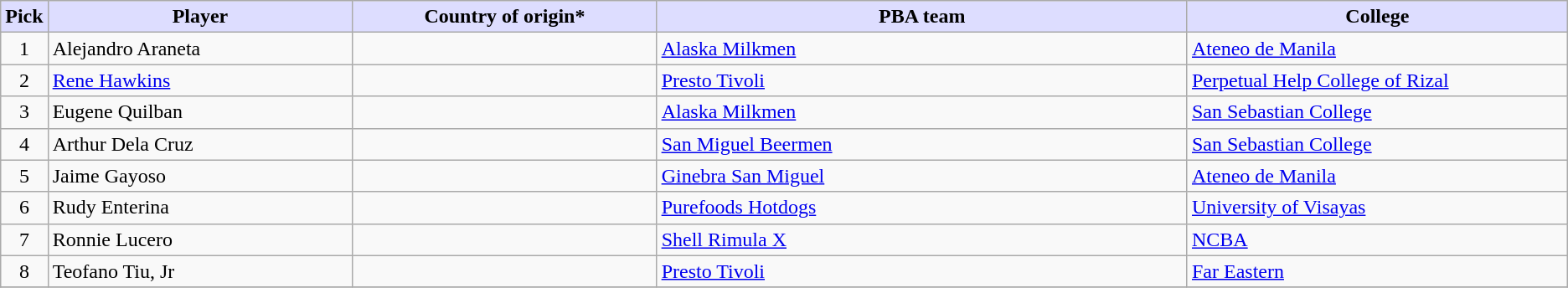<table class="wikitable">
<tr>
<th style="background:#DDDDFF;">Pick</th>
<th style="background:#DDDDFF;" width="20%">Player</th>
<th style="background:#DDDDFF;" width="20%">Country of origin*</th>
<th style="background:#DDDDFF;" width="35%">PBA team</th>
<th style="background:#DDDDFF;" width="25%">College</th>
</tr>
<tr>
<td align=center>1</td>
<td>Alejandro Araneta</td>
<td></td>
<td><a href='#'>Alaska Milkmen</a></td>
<td><a href='#'>Ateneo de Manila</a></td>
</tr>
<tr>
<td align=center>2</td>
<td><a href='#'>Rene Hawkins</a></td>
<td></td>
<td><a href='#'>Presto Tivoli</a></td>
<td><a href='#'>Perpetual Help College of Rizal</a></td>
</tr>
<tr>
<td align=center>3</td>
<td>Eugene Quilban</td>
<td></td>
<td><a href='#'>Alaska Milkmen</a></td>
<td><a href='#'>San Sebastian College</a></td>
</tr>
<tr>
<td align=center>4</td>
<td>Arthur Dela Cruz</td>
<td></td>
<td><a href='#'>San Miguel Beermen</a></td>
<td><a href='#'>San Sebastian College</a></td>
</tr>
<tr>
<td align=center>5</td>
<td>Jaime Gayoso</td>
<td></td>
<td><a href='#'>Ginebra San Miguel</a></td>
<td><a href='#'>Ateneo de Manila</a></td>
</tr>
<tr>
<td align=center>6</td>
<td>Rudy Enterina</td>
<td></td>
<td><a href='#'>Purefoods Hotdogs</a></td>
<td><a href='#'>University of Visayas</a></td>
</tr>
<tr>
<td align=center>7</td>
<td>Ronnie Lucero</td>
<td></td>
<td><a href='#'>Shell Rimula X</a></td>
<td><a href='#'>NCBA</a></td>
</tr>
<tr>
<td align=center>8</td>
<td>Teofano Tiu, Jr</td>
<td></td>
<td><a href='#'>Presto Tivoli</a></td>
<td><a href='#'>Far Eastern</a></td>
</tr>
<tr>
</tr>
</table>
